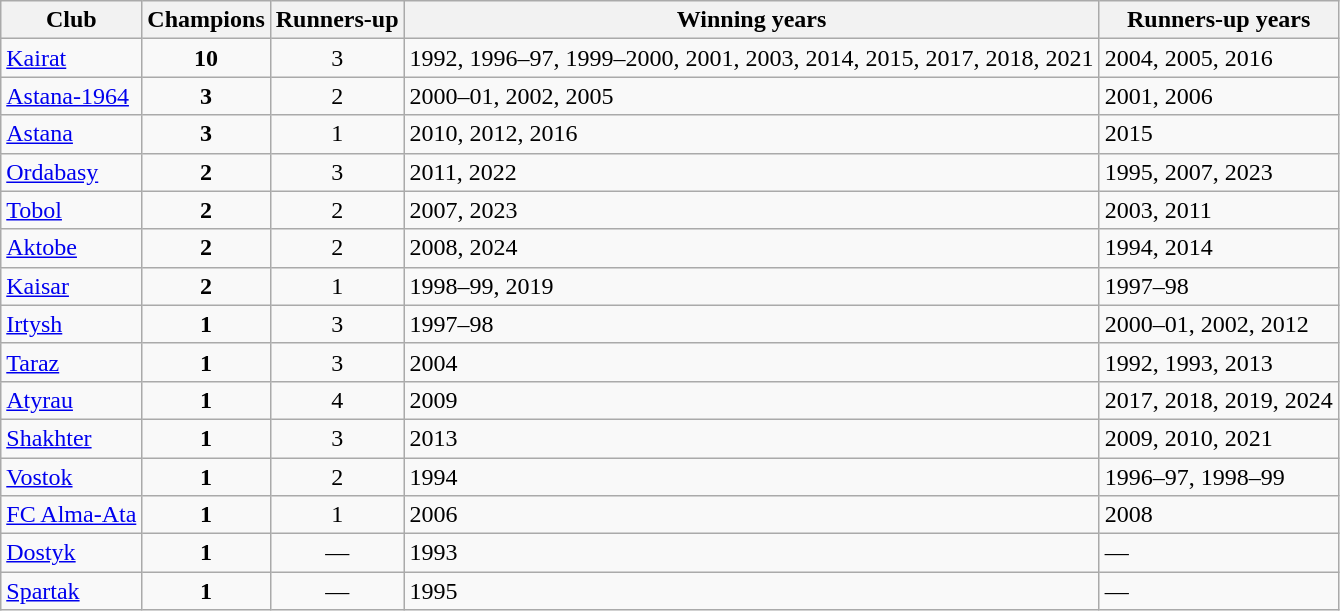<table class="wikitable sortable" align="center">
<tr>
<th>Club</th>
<th>Champions</th>
<th>Runners-up</th>
<th>Winning years</th>
<th>Runners-up years</th>
</tr>
<tr>
<td><a href='#'>Kairat</a></td>
<td align="center"><strong>10</strong></td>
<td align="center">3</td>
<td>1992, 1996–97, 1999–2000, 2001, 2003, 2014, 2015, 2017, 2018, 2021</td>
<td>2004, 2005, 2016</td>
</tr>
<tr>
<td><a href='#'>Astana-1964</a></td>
<td align="center"><strong>3</strong></td>
<td align="center">2</td>
<td align="left">2000–01, 2002, 2005</td>
<td align="left">2001, 2006</td>
</tr>
<tr>
<td><a href='#'>Astana</a></td>
<td align="center"><strong>3</strong></td>
<td align="center">1</td>
<td align="left">2010, 2012, 2016</td>
<td align="left">2015</td>
</tr>
<tr>
<td><a href='#'>Ordabasy</a></td>
<td align="center"><strong>2</strong></td>
<td align="center">3</td>
<td align="left">2011, 2022</td>
<td align="left">1995, 2007, 2023</td>
</tr>
<tr>
<td><a href='#'>Tobol</a></td>
<td align="center"><strong>2</strong></td>
<td align="center">2</td>
<td align="left">2007, 2023</td>
<td align="left">2003, 2011</td>
</tr>
<tr>
<td><a href='#'>Aktobe</a></td>
<td align="center"><strong>2</strong></td>
<td align="center">2</td>
<td align="left">2008, 2024</td>
<td align="left">1994, 2014</td>
</tr>
<tr>
<td><a href='#'>Kaisar</a></td>
<td align="center"><strong>2</strong></td>
<td align="center">1</td>
<td align="left">1998–99, 2019</td>
<td align="left">1997–98</td>
</tr>
<tr>
<td><a href='#'>Irtysh</a></td>
<td align="center"><strong>1</strong></td>
<td align="center">3</td>
<td align="left">1997–98</td>
<td align="left">2000–01, 2002, 2012</td>
</tr>
<tr>
<td><a href='#'>Taraz</a></td>
<td align="center"><strong>1</strong></td>
<td align="center">3</td>
<td align="left">2004</td>
<td align="left">1992, 1993, 2013</td>
</tr>
<tr>
<td><a href='#'>Atyrau</a></td>
<td align="center"><strong>1</strong></td>
<td align="center">4</td>
<td align="left">2009</td>
<td align="left">2017, 2018, 2019, 2024</td>
</tr>
<tr>
<td><a href='#'>Shakhter</a></td>
<td align="center"><strong>1</strong></td>
<td align="center">3</td>
<td align="left">2013</td>
<td align="left">2009, 2010, 2021</td>
</tr>
<tr>
<td><a href='#'>Vostok</a></td>
<td align="center"><strong>1</strong></td>
<td align="center">2</td>
<td align="left">1994</td>
<td align="left">1996–97, 1998–99</td>
</tr>
<tr>
<td><a href='#'>FC Alma-Ata </a></td>
<td align="center"><strong>1</strong></td>
<td align="center">1</td>
<td align="left">2006</td>
<td align="left">2008</td>
</tr>
<tr>
<td><a href='#'>Dostyk</a></td>
<td align="center"><strong>1</strong></td>
<td align="center">—</td>
<td align="left">1993</td>
<td align="left">—</td>
</tr>
<tr>
<td><a href='#'>Spartak</a></td>
<td align="center"><strong>1</strong></td>
<td align="center">—</td>
<td align="left">1995</td>
<td align="left">—</td>
</tr>
</table>
